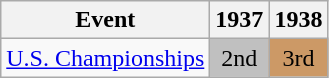<table class="wikitable">
<tr>
<th>Event</th>
<th>1937</th>
<th>1938</th>
</tr>
<tr>
<td><a href='#'>U.S. Championships</a></td>
<td align="center" bgcolor="silver">2nd</td>
<td align="center" bgcolor="cc9966">3rd</td>
</tr>
</table>
